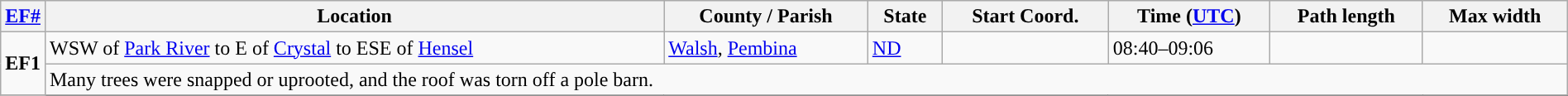<table class="wikitable sortable" style="width:100%;">
<tr>
<th scope="col" width="2%" align="center"><a href='#'>EF#</a></th>
<th scope="col" align="center" class="unsortable">Location</th>
<th scope="col" align="center" class="unsortable">County / Parish</th>
<th scope="col" align="center">State</th>
<th scope="col" align="center" data-sort-type="number">Start Coord.</th>
<th scope="col" align="center" data-sort-type="number">Time (<a href='#'>UTC</a>)</th>
<th scope="col" align="center" data-sort-type="number">Path length</th>
<th scope="col" align="center" data-sort-type="number">Max width</th>
</tr>
<tr>
<td rowspan="2" align="center"><strong>EF1</strong></td>
<td>WSW of <a href='#'>Park River</a> to E of <a href='#'>Crystal</a> to ESE of <a href='#'>Hensel</a></td>
<td><a href='#'>Walsh</a>, <a href='#'>Pembina</a></td>
<td><a href='#'>ND</a></td>
<td></td>
<td>08:40–09:06</td>
<td></td>
<td></td>
</tr>
<tr class="expand-child">
<td colspan="8" style=" border-bottom: 1px solid black;">Many trees were snapped or uprooted, and the roof was torn off a pole barn.</td>
</tr>
<tr>
</tr>
</table>
